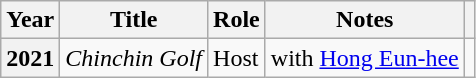<table class="wikitable sortable plainrowheaders">
<tr>
<th scope="col">Year</th>
<th scope="col">Title</th>
<th scope="col">Role</th>
<th scope="col">Notes</th>
<th scope="col" class="unsortable"></th>
</tr>
<tr>
<th scope="row">2021</th>
<td><em>Chinchin Golf</em></td>
<td>Host</td>
<td>with <a href='#'>Hong Eun-hee</a></td>
<td></td>
</tr>
</table>
